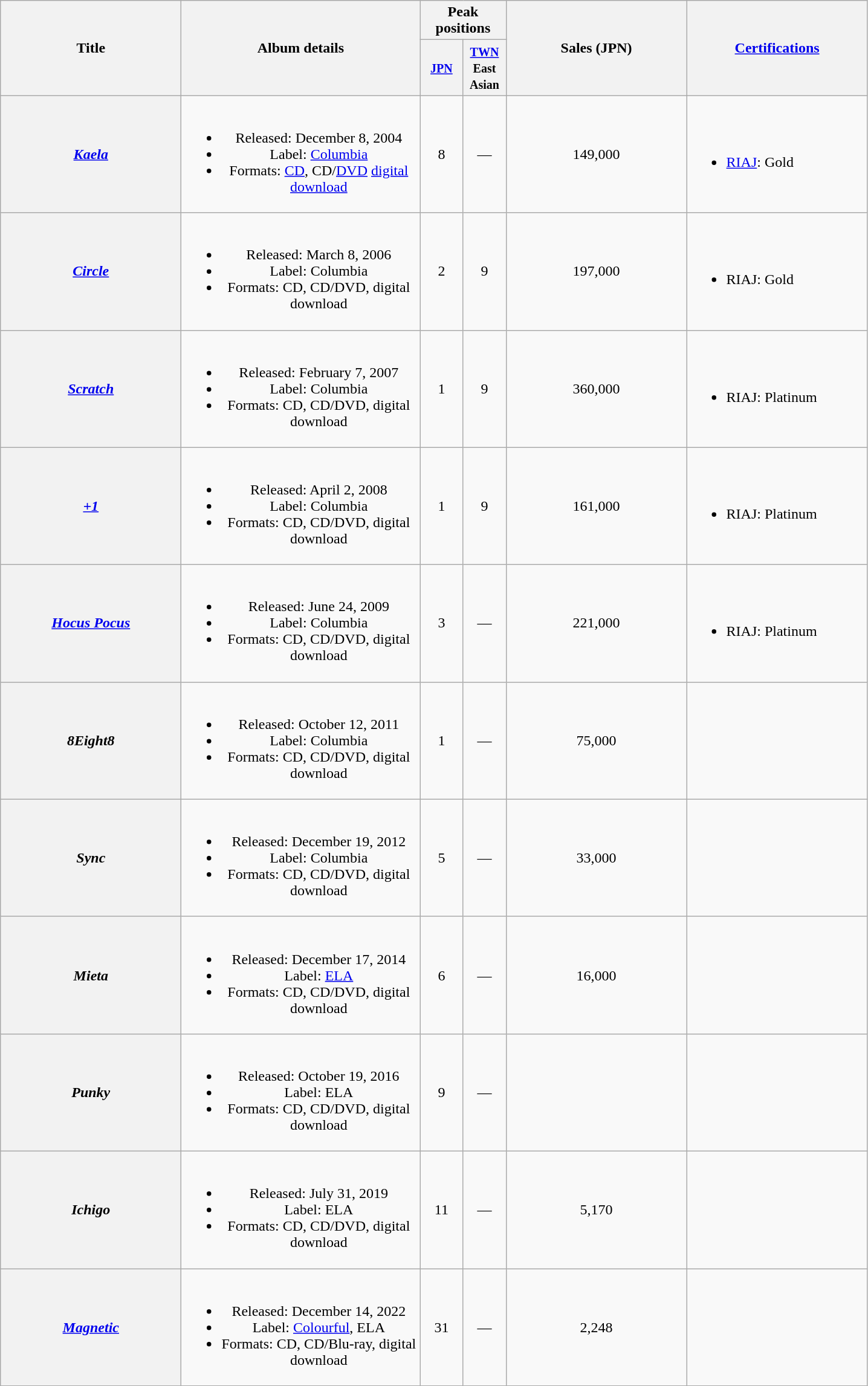<table class="wikitable plainrowheaders" style="text-align:center;">
<tr>
<th scope="col" style="width:12em;" rowspan="2">Title</th>
<th scope="col" style="width:16em;" rowspan="2">Album details</th>
<th scope="col" colspan="2">Peak positions</th>
<th scope="col" style="width:12em;" rowspan="2">Sales (JPN)</th>
<th scope="col" style="width:12em;" rowspan="2"><a href='#'>Certifications</a></th>
</tr>
<tr>
<th scope="col" style="width:2.5em;"><small><a href='#'>JPN</a></small><br></th>
<th scope="col" style="width:2.5em;"><small><a href='#'>TWN</a> East Asian</small><br></th>
</tr>
<tr>
<th scope="row"><em><a href='#'>Kaela</a></em></th>
<td><br><ul><li>Released: December 8, 2004</li><li>Label: <a href='#'>Columbia</a></li><li>Formats: <a href='#'>CD</a>, CD/<a href='#'>DVD</a> <a href='#'>digital download</a></li></ul></td>
<td>8</td>
<td>—</td>
<td>149,000</td>
<td align="left"><br><ul><li><a href='#'>RIAJ</a>: Gold</li></ul></td>
</tr>
<tr>
<th scope="row"><em><a href='#'>Circle</a></em></th>
<td><br><ul><li>Released: March 8, 2006</li><li>Label: Columbia</li><li>Formats: CD, CD/DVD, digital download</li></ul></td>
<td>2</td>
<td>9</td>
<td>197,000</td>
<td align="left"><br><ul><li>RIAJ: Gold</li></ul></td>
</tr>
<tr>
<th scope="row"><em><a href='#'>Scratch</a></em></th>
<td><br><ul><li>Released: February 7, 2007</li><li>Label: Columbia</li><li>Formats: CD, CD/DVD, digital download</li></ul></td>
<td>1</td>
<td>9</td>
<td>360,000</td>
<td align="left"><br><ul><li>RIAJ: Platinum</li></ul></td>
</tr>
<tr>
<th scope="row"><em><a href='#'>+1</a></em></th>
<td><br><ul><li>Released: April 2, 2008</li><li>Label: Columbia</li><li>Formats: CD, CD/DVD, digital download</li></ul></td>
<td>1</td>
<td>9</td>
<td>161,000</td>
<td align="left"><br><ul><li>RIAJ: Platinum</li></ul></td>
</tr>
<tr>
<th scope="row"><em><a href='#'>Hocus Pocus</a></em></th>
<td><br><ul><li>Released: June 24, 2009</li><li>Label: Columbia</li><li>Formats: CD, CD/DVD, digital download</li></ul></td>
<td>3</td>
<td>—</td>
<td>221,000</td>
<td align="left"><br><ul><li>RIAJ: Platinum</li></ul></td>
</tr>
<tr>
<th scope="row"><em>8Eight8</em></th>
<td><br><ul><li>Released: October 12, 2011</li><li>Label: Columbia</li><li>Formats: CD, CD/DVD, digital download</li></ul></td>
<td>1</td>
<td>—</td>
<td>75,000</td>
<td align="left"></td>
</tr>
<tr>
<th scope="row"><em>Sync</em></th>
<td><br><ul><li>Released: December 19, 2012</li><li>Label: Columbia</li><li>Formats: CD, CD/DVD, digital download</li></ul></td>
<td>5</td>
<td>—</td>
<td>33,000</td>
<td align="left"></td>
</tr>
<tr>
<th scope="row"><em>Mieta</em></th>
<td><br><ul><li>Released: December 17, 2014</li><li>Label: <a href='#'>ELA</a></li><li>Formats: CD, CD/DVD, digital download</li></ul></td>
<td>6</td>
<td>—</td>
<td>16,000</td>
<td align="left"></td>
</tr>
<tr>
<th scope="row"><em>Punky</em></th>
<td><br><ul><li>Released: October 19, 2016</li><li>Label: ELA</li><li>Formats: CD, CD/DVD, digital download</li></ul></td>
<td>9</td>
<td>—</td>
<td></td>
<td align="left"></td>
</tr>
<tr>
<th scope="row"><em>Ichigo</em></th>
<td><br><ul><li>Released: July 31, 2019</li><li>Label: ELA</li><li>Formats: CD, CD/DVD, digital download</li></ul></td>
<td>11</td>
<td>—</td>
<td>5,170</td>
<td align="left"></td>
</tr>
<tr>
<th scope="row"><em><a href='#'>Magnetic</a></em></th>
<td><br><ul><li>Released: December 14, 2022</li><li>Label: <a href='#'>Colourful</a>, ELA</li><li>Formats: CD, CD/Blu-ray, digital download</li></ul></td>
<td>31</td>
<td>—</td>
<td>2,248</td>
<td align="left"></td>
</tr>
</table>
